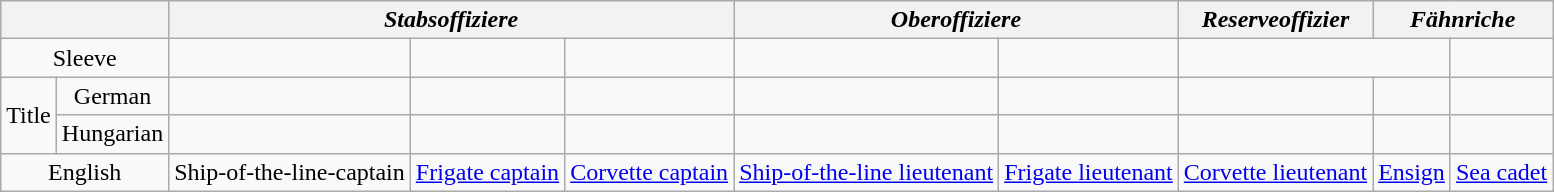<table class="wikitable">
<tr style="text-align:center;">
<th colspan=2></th>
<th colspan=3><em>Stabsoffiziere</em></th>
<th colspan=2><em>Oberoffiziere</em></th>
<th><em>Reserveoffizier</em></th>
<th colspan=2><em>Fähnriche</em></th>
</tr>
<tr style="text-align:center;">
<td colspan=2>Sleeve</td>
<td></td>
<td></td>
<td></td>
<td></td>
<td></td>
<td colspan=2></td>
<td></td>
</tr>
<tr style="text-align:center;">
<td rowspan=2>Title</td>
<td>German</td>
<td></td>
<td></td>
<td></td>
<td></td>
<td></td>
<td></td>
<td></td>
<td></td>
</tr>
<tr style="text-align:center;">
<td>Hungarian</td>
<td></td>
<td></td>
<td></td>
<td></td>
<td></td>
<td></td>
<td></td>
<td></td>
</tr>
<tr style="text-align:center;">
<td colspan=2>English</td>
<td>Ship-of-the-line-captain</td>
<td><a href='#'>Frigate captain</a></td>
<td><a href='#'>Corvette captain</a></td>
<td><a href='#'>Ship-of-the-line lieutenant</a></td>
<td><a href='#'>Frigate lieutenant</a></td>
<td><a href='#'>Corvette lieutenant</a></td>
<td><a href='#'>Ensign</a></td>
<td><a href='#'>Sea cadet</a></td>
</tr>
</table>
